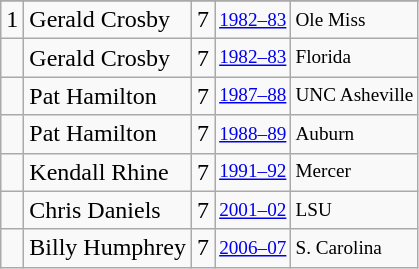<table class="wikitable">
<tr>
</tr>
<tr>
<td>1</td>
<td>Gerald Crosby</td>
<td>7</td>
<td style="font-size:80%;"><a href='#'>1982–83</a></td>
<td style="font-size:80%;">Ole Miss</td>
</tr>
<tr>
<td></td>
<td>Gerald Crosby</td>
<td>7</td>
<td style="font-size:80%;"><a href='#'>1982–83</a></td>
<td style="font-size:80%;">Florida</td>
</tr>
<tr>
<td></td>
<td>Pat Hamilton</td>
<td>7</td>
<td style="font-size:80%;"><a href='#'>1987–88</a></td>
<td style="font-size:80%;">UNC Asheville</td>
</tr>
<tr>
<td></td>
<td>Pat Hamilton</td>
<td>7</td>
<td style="font-size:80%;"><a href='#'>1988–89</a></td>
<td style="font-size:80%;">Auburn</td>
</tr>
<tr>
<td></td>
<td>Kendall Rhine</td>
<td>7</td>
<td style="font-size:80%;"><a href='#'>1991–92</a></td>
<td style="font-size:80%;">Mercer</td>
</tr>
<tr>
<td></td>
<td>Chris Daniels</td>
<td>7</td>
<td style="font-size:80%;"><a href='#'>2001–02</a></td>
<td style="font-size:80%;">LSU</td>
</tr>
<tr>
<td></td>
<td>Billy Humphrey</td>
<td>7</td>
<td style="font-size:80%;"><a href='#'>2006–07</a></td>
<td style="font-size:80%;">S. Carolina</td>
</tr>
</table>
